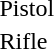<table>
<tr>
<td>Pistol</td>
<td></td>
<td></td>
<td></td>
</tr>
<tr>
<td>Rifle</td>
<td></td>
<td></td>
<td></td>
</tr>
</table>
